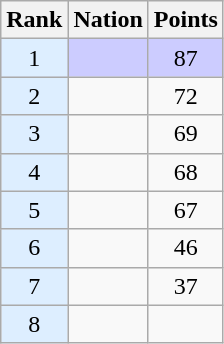<table class="wikitable sortable" style="text-align:center">
<tr>
<th>Rank</th>
<th>Nation</th>
<th>Points</th>
</tr>
<tr style="background-color:#ccccff">
<td bgcolor = DDEEFF>1</td>
<td align=left></td>
<td>87</td>
</tr>
<tr>
<td bgcolor = DDEEFF>2</td>
<td align=left></td>
<td>72</td>
</tr>
<tr>
<td bgcolor = DDEEFF>3</td>
<td align=left></td>
<td>69</td>
</tr>
<tr>
<td bgcolor = DDEEFF>4</td>
<td align=left></td>
<td>68</td>
</tr>
<tr>
<td bgcolor = DDEEFF>5</td>
<td align=left></td>
<td>67</td>
</tr>
<tr>
<td bgcolor = DDEEFF>6</td>
<td align=left></td>
<td>46</td>
</tr>
<tr>
<td bgcolor = DDEEFF>7</td>
<td align=left></td>
<td>37</td>
</tr>
<tr>
<td bgcolor = DDEEFF>8</td>
<td align=left></td>
<td></td>
</tr>
</table>
